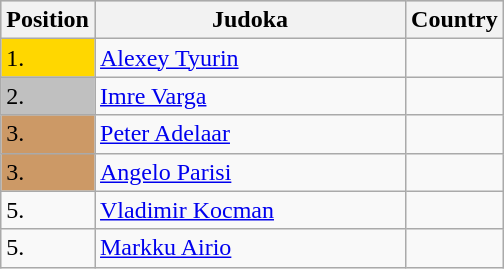<table class=wikitable>
<tr style="background:#ccc;">
<th width=10>Position</th>
<th width=200>Judoka</th>
<th width=10>Country</th>
</tr>
<tr>
<td bgcolor=gold>1.</td>
<td><a href='#'>Alexey Tyurin</a></td>
<td></td>
</tr>
<tr>
<td style="background:silver;">2.</td>
<td><a href='#'>Imre Varga</a></td>
<td></td>
</tr>
<tr>
<td style="background:#c96;">3.</td>
<td><a href='#'>Peter Adelaar</a></td>
<td></td>
</tr>
<tr>
<td style="background:#c96;">3.</td>
<td><a href='#'>Angelo Parisi</a></td>
<td></td>
</tr>
<tr>
<td>5.</td>
<td><a href='#'>Vladimir Kocman</a></td>
<td></td>
</tr>
<tr>
<td>5.</td>
<td><a href='#'>Markku Airio</a></td>
<td></td>
</tr>
</table>
